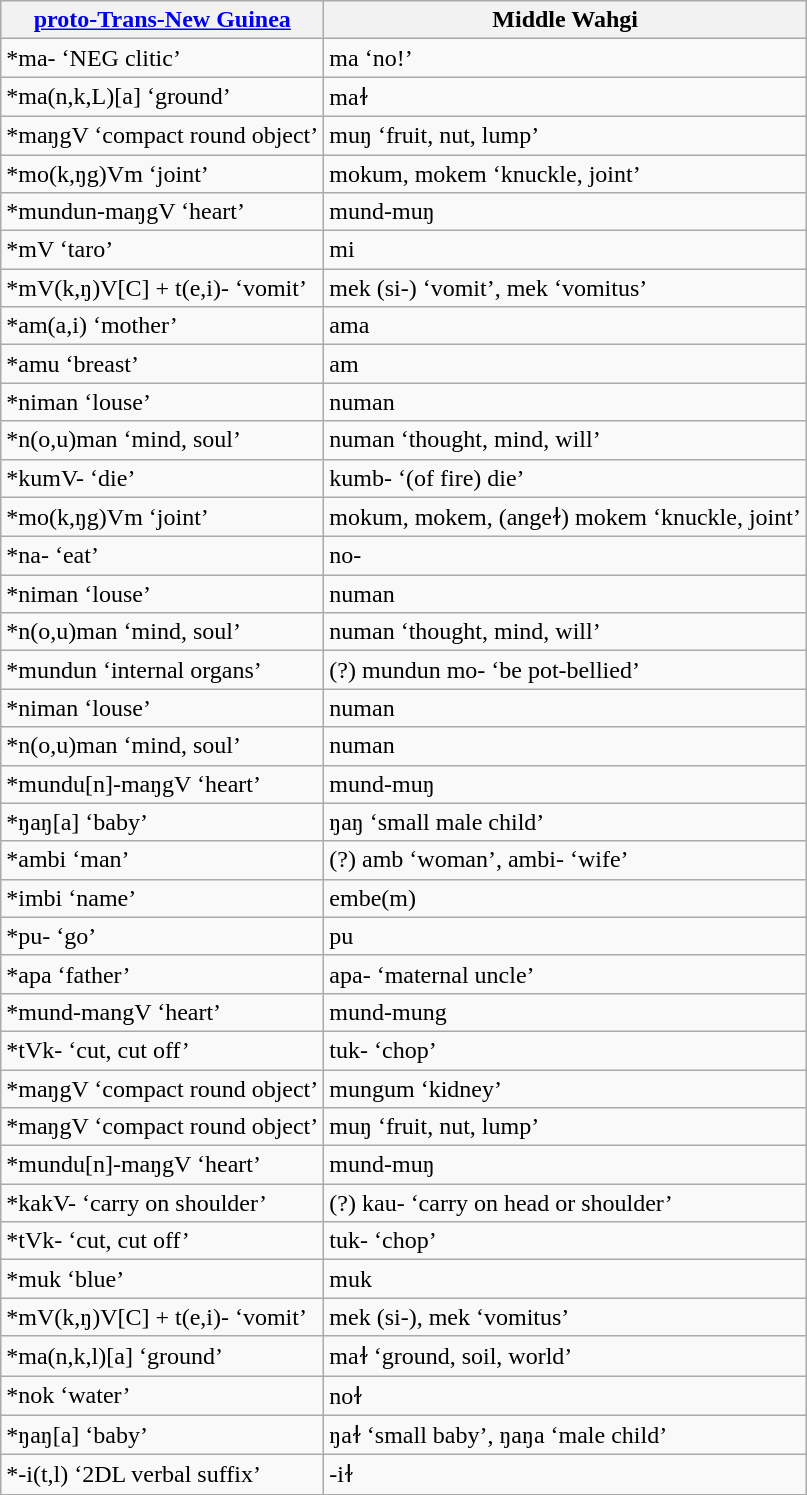<table class="wikitable sortable">
<tr>
<th><a href='#'>proto-Trans-New Guinea</a></th>
<th>Middle Wahgi</th>
</tr>
<tr>
<td>*ma- ‘NEG clitic’</td>
<td>ma ‘no!’</td>
</tr>
<tr>
<td>*ma(n,k,L)[a] ‘ground’</td>
<td>maɫ</td>
</tr>
<tr>
<td>*maŋgV ‘compact round object’</td>
<td>muŋ ‘fruit, nut, lump’</td>
</tr>
<tr>
<td>*mo(k,ŋg)Vm ‘joint’</td>
<td>mokum, mokem ‘knuckle, joint’</td>
</tr>
<tr>
<td>*mundun-maŋgV ‘heart’</td>
<td>mund-muŋ</td>
</tr>
<tr>
<td>*mV ‘taro’</td>
<td>mi</td>
</tr>
<tr>
<td>*mV(k,ŋ)V[C] + t(e,i)- ‘vomit’</td>
<td>mek (si-) ‘vomit’, mek ‘vomitus’</td>
</tr>
<tr>
<td>*am(a,i) ‘mother’</td>
<td>ama</td>
</tr>
<tr>
<td>*amu ‘breast’</td>
<td>am</td>
</tr>
<tr>
<td>*niman ‘louse’</td>
<td>numan</td>
</tr>
<tr>
<td>*n(o,u)man ‘mind, soul’</td>
<td>numan ‘thought, mind, will’</td>
</tr>
<tr>
<td>*kumV- ‘die’</td>
<td>kumb- ‘(of fire) die’</td>
</tr>
<tr>
<td>*mo(k,ŋg)Vm ‘joint’</td>
<td>mokum, mokem, (angeɫ) mokem ‘knuckle, joint’</td>
</tr>
<tr>
<td>*na- ‘eat’</td>
<td>no-</td>
</tr>
<tr>
<td>*niman ‘louse’</td>
<td>numan</td>
</tr>
<tr>
<td>*n(o,u)man ‘mind, soul’</td>
<td>numan ‘thought, mind, will’</td>
</tr>
<tr>
<td>*mundun ‘internal organs’</td>
<td>(?) mundun mo- ‘be pot-bellied’</td>
</tr>
<tr>
<td>*niman ‘louse’</td>
<td>numan</td>
</tr>
<tr>
<td>*n(o,u)man ‘mind, soul’</td>
<td>numan</td>
</tr>
<tr>
<td>*mundu[n]-maŋgV ‘heart’</td>
<td>mund-muŋ</td>
</tr>
<tr>
<td>*ŋaŋ[a] ‘baby’</td>
<td>ŋaŋ ‘small male child’</td>
</tr>
<tr>
<td>*ambi ‘man’</td>
<td>(?) amb ‘woman’, ambi- ‘wife’</td>
</tr>
<tr>
<td>*imbi ‘name’</td>
<td>embe(m)</td>
</tr>
<tr>
<td>*pu- ‘go’</td>
<td>pu</td>
</tr>
<tr>
<td>*apa ‘father’</td>
<td>apa- ‘maternal uncle’</td>
</tr>
<tr>
<td>*mund-mangV ‘heart’</td>
<td>mund-mung</td>
</tr>
<tr>
<td>*tVk- ‘cut, cut off’</td>
<td>tuk- ‘chop’</td>
</tr>
<tr>
<td>*maŋgV ‘compact round object’</td>
<td>mungum ‘kidney’</td>
</tr>
<tr>
<td>*maŋgV ‘compact round object’</td>
<td>muŋ ‘fruit, nut, lump’</td>
</tr>
<tr>
<td>*mundu[n]-maŋgV ‘heart’</td>
<td>mund-muŋ</td>
</tr>
<tr>
<td>*kakV- ‘carry on shoulder’</td>
<td>(?) kau- ‘carry on head or shoulder’</td>
</tr>
<tr>
<td>*tVk- ‘cut, cut off’</td>
<td>tuk- ‘chop’</td>
</tr>
<tr>
<td>*muk ‘blue’</td>
<td>muk</td>
</tr>
<tr>
<td>*mV(k,ŋ)V[C] + t(e,i)- ‘vomit’</td>
<td>mek (si-), mek ‘vomitus’</td>
</tr>
<tr>
<td>*ma(n,k,l)[a] ‘ground’</td>
<td>maɫ ‘ground, soil, world’</td>
</tr>
<tr>
<td>*nok ‘water’</td>
<td>noɫ</td>
</tr>
<tr>
<td>*ŋaŋ[a] ‘baby’</td>
<td>ŋaɫ ‘small baby’, ŋaŋa ‘male child’</td>
</tr>
<tr>
<td>*-i(t,l) ‘2DL verbal suffix’</td>
<td>-iɫ</td>
</tr>
</table>
